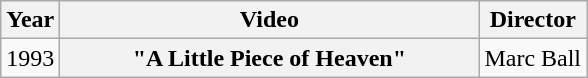<table class="wikitable plainrowheaders">
<tr>
<th>Year</th>
<th style="width:17em;">Video</th>
<th>Director</th>
</tr>
<tr>
<td>1993</td>
<th scope="row">"A Little Piece of Heaven"</th>
<td>Marc Ball</td>
</tr>
</table>
